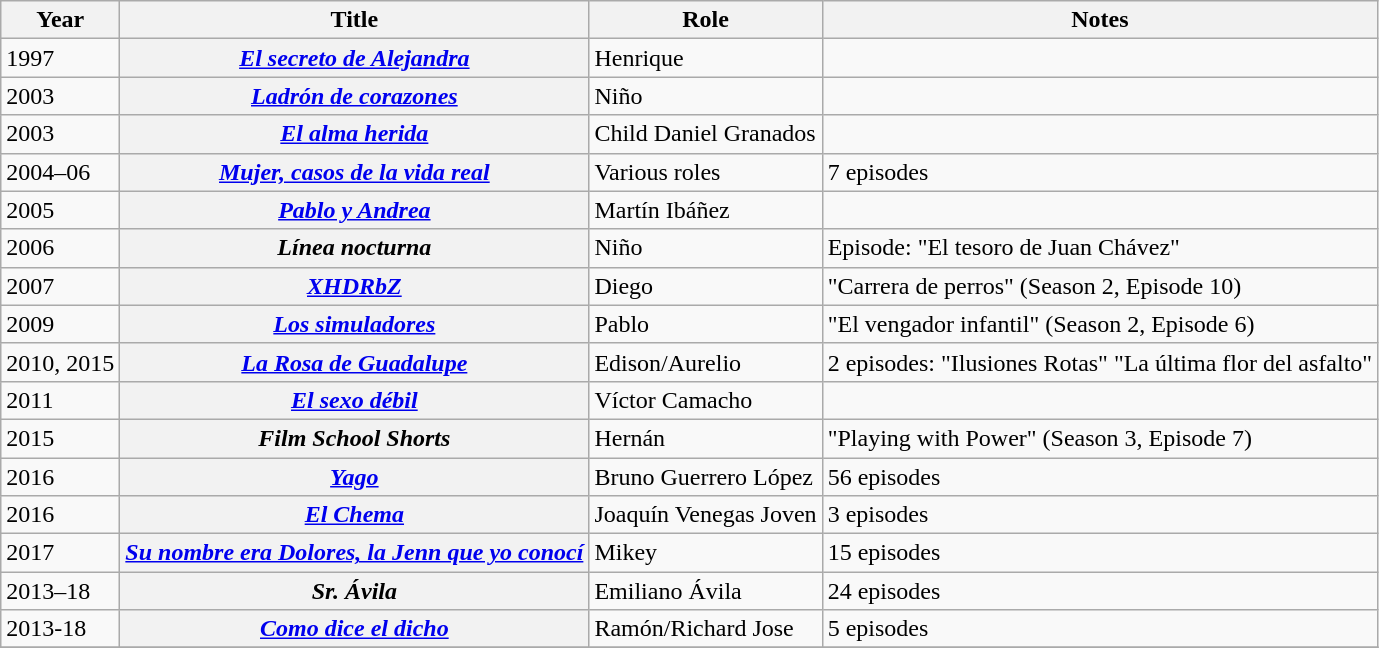<table class="wikitable plainrowheaders sortable">
<tr>
<th scope="col">Year</th>
<th scope="col">Title</th>
<th scope="col">Role</th>
<th class="unsortable">Notes</th>
</tr>
<tr>
<td>1997</td>
<th scope="row"><em><a href='#'>El secreto de Alejandra</a></em></th>
<td>Henrique</td>
<td></td>
</tr>
<tr>
<td>2003</td>
<th scope="row"><em><a href='#'>Ladrón de corazones</a></em></th>
<td>Niño</td>
<td></td>
</tr>
<tr>
<td>2003</td>
<th scope="row"><em><a href='#'>El alma herida</a></em></th>
<td>Child Daniel Granados</td>
<td></td>
</tr>
<tr>
<td>2004–06</td>
<th scope="row"><em><a href='#'>Mujer, casos de la vida real</a></em></th>
<td>Various roles</td>
<td>7 episodes</td>
</tr>
<tr>
<td>2005</td>
<th scope="row"><em><a href='#'>Pablo y Andrea</a></em></th>
<td>Martín Ibáñez</td>
<td></td>
</tr>
<tr>
<td>2006</td>
<th scope="row"><em>Línea nocturna</em></th>
<td>Niño</td>
<td>Episode: "El tesoro de Juan Chávez"</td>
</tr>
<tr>
<td>2007</td>
<th scope="row"><em><a href='#'>XHDRbZ</a></em></th>
<td>Diego</td>
<td>"Carrera de perros" (Season 2, Episode 10)</td>
</tr>
<tr>
<td>2009</td>
<th scope="row"><em><a href='#'>Los simuladores</a></em></th>
<td>Pablo</td>
<td>"El vengador infantil" (Season 2, Episode 6)</td>
</tr>
<tr>
<td>2010, 2015</td>
<th scope="row"><em><a href='#'>La Rosa de Guadalupe</a></em></th>
<td>Edison/Aurelio</td>
<td>2 episodes: "Ilusiones Rotas" "La última flor del asfalto"</td>
</tr>
<tr>
<td>2011</td>
<th scope="row"><em><a href='#'>El sexo débil</a></em></th>
<td>Víctor Camacho</td>
<td></td>
</tr>
<tr>
<td>2015</td>
<th scope="row"><em>Film School Shorts</em></th>
<td>Hernán</td>
<td>"Playing with Power" (Season 3, Episode 7)</td>
</tr>
<tr>
<td>2016</td>
<th scope="row"><em><a href='#'>Yago</a></em></th>
<td>Bruno Guerrero López</td>
<td>56 episodes</td>
</tr>
<tr>
<td>2016</td>
<th scope="row"><em><a href='#'>El Chema</a></em></th>
<td>Joaquín Venegas Joven</td>
<td>3 episodes</td>
</tr>
<tr>
<td>2017</td>
<th scope="row"><em><a href='#'>Su nombre era Dolores, la Jenn que yo conocí</a></em></th>
<td>Mikey</td>
<td>15 episodes</td>
</tr>
<tr>
<td>2013–18</td>
<th scope="row"><em>Sr. Ávila</em></th>
<td>Emiliano Ávila</td>
<td>24 episodes</td>
</tr>
<tr>
<td>2013-18</td>
<th scope="row"><em><a href='#'>Como dice el dicho</a></em></th>
<td>Ramón/Richard Jose</td>
<td>5 episodes</td>
</tr>
<tr>
</tr>
</table>
